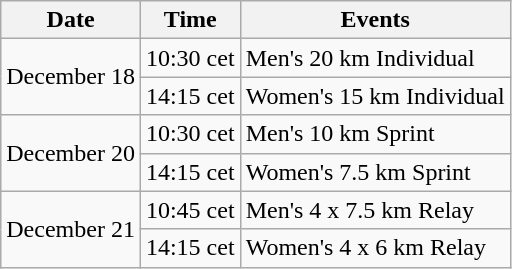<table class="wikitable" border="1">
<tr>
<th>Date</th>
<th>Time</th>
<th>Events</th>
</tr>
<tr>
<td rowspan=2>December 18</td>
<td>10:30 cet</td>
<td>Men's 20 km Individual</td>
</tr>
<tr>
<td>14:15 cet</td>
<td>Women's 15 km Individual</td>
</tr>
<tr>
<td rowspan=2>December 20</td>
<td>10:30 cet</td>
<td>Men's 10 km Sprint</td>
</tr>
<tr>
<td>14:15 cet</td>
<td>Women's 7.5 km Sprint</td>
</tr>
<tr>
<td rowspan=2>December 21</td>
<td>10:45 cet</td>
<td>Men's 4 x 7.5 km Relay</td>
</tr>
<tr>
<td>14:15 cet</td>
<td>Women's 4 x 6 km Relay</td>
</tr>
</table>
